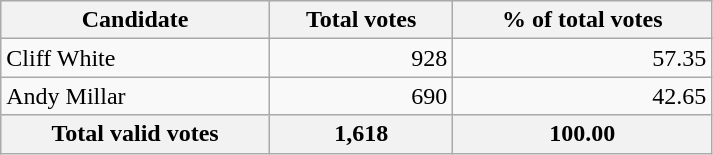<table style="width:475px;" class="wikitable">
<tr bgcolor="#EEEEEE">
<th align="left">Candidate</th>
<th align="right">Total votes</th>
<th align="right">% of total votes</th>
</tr>
<tr>
<td align="left">Cliff White</td>
<td align="right">928</td>
<td align="right">57.35</td>
</tr>
<tr>
<td align="left">Andy Millar</td>
<td align="right">690</td>
<td align="right">42.65</td>
</tr>
<tr bgcolor="#EEEEEE">
<th align="left">Total valid votes</th>
<th align="right"><strong>1,618</strong></th>
<th align="right"><strong>100.00</strong></th>
</tr>
</table>
